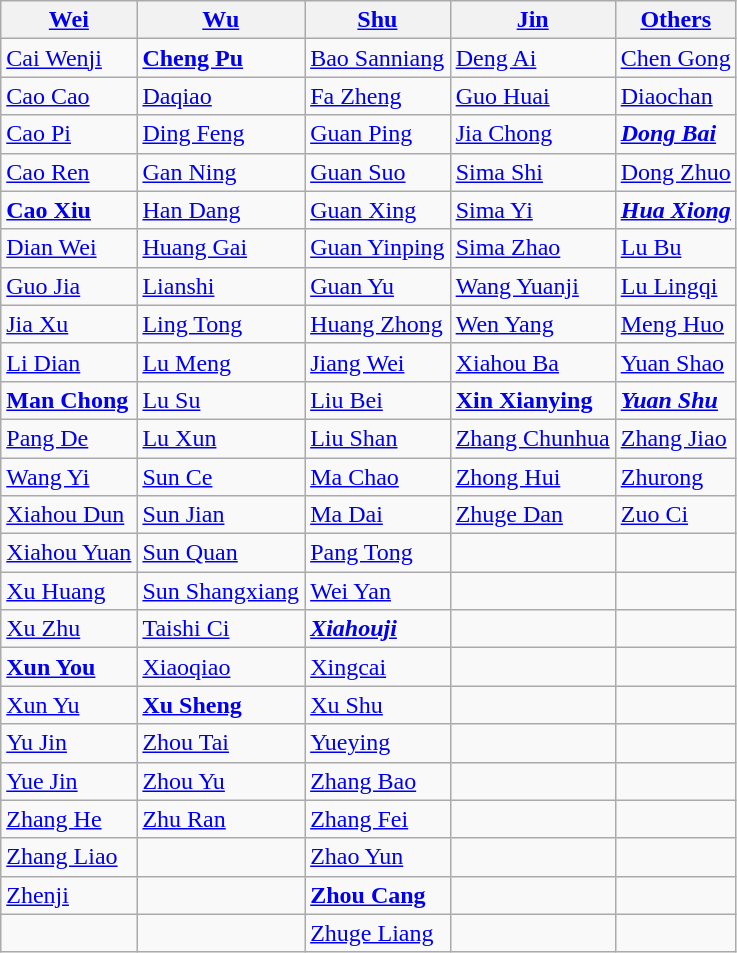<table class="wikitable">
<tr>
<th><a href='#'>Wei</a></th>
<th><a href='#'>Wu</a></th>
<th><a href='#'>Shu</a></th>
<th><a href='#'>Jin</a></th>
<th><a href='#'>Others</a></th>
</tr>
<tr>
<td><a href='#'>Cai Wenji</a></td>
<td><strong><a href='#'>Cheng Pu</a></strong></td>
<td><a href='#'>Bao Sanniang</a></td>
<td><a href='#'>Deng Ai</a></td>
<td><a href='#'>Chen Gong</a></td>
</tr>
<tr>
<td><a href='#'>Cao Cao</a></td>
<td><a href='#'>Daqiao</a></td>
<td><a href='#'>Fa Zheng</a></td>
<td><a href='#'>Guo Huai</a></td>
<td><a href='#'>Diaochan</a></td>
</tr>
<tr>
<td><a href='#'>Cao Pi</a></td>
<td><a href='#'>Ding Feng</a></td>
<td><a href='#'>Guan Ping</a></td>
<td><a href='#'>Jia Chong</a></td>
<td><strong><em><a href='#'>Dong Bai</a></em></strong></td>
</tr>
<tr>
<td><a href='#'>Cao Ren</a></td>
<td><a href='#'>Gan Ning</a></td>
<td><a href='#'>Guan Suo</a></td>
<td><a href='#'>Sima Shi</a></td>
<td><a href='#'>Dong Zhuo</a></td>
</tr>
<tr>
<td><strong><a href='#'>Cao Xiu</a></strong></td>
<td><a href='#'>Han Dang</a></td>
<td><a href='#'>Guan Xing</a></td>
<td><a href='#'>Sima Yi</a></td>
<td><strong><em><a href='#'>Hua Xiong</a></em></strong></td>
</tr>
<tr>
<td><a href='#'>Dian Wei</a></td>
<td><a href='#'>Huang Gai</a></td>
<td><a href='#'>Guan Yinping</a></td>
<td><a href='#'>Sima Zhao</a></td>
<td><a href='#'>Lu Bu</a></td>
</tr>
<tr>
<td><a href='#'>Guo Jia</a></td>
<td><a href='#'>Lianshi</a></td>
<td><a href='#'>Guan Yu</a></td>
<td><a href='#'>Wang Yuanji</a></td>
<td><a href='#'>Lu Lingqi</a></td>
</tr>
<tr>
<td><a href='#'>Jia Xu</a></td>
<td><a href='#'>Ling Tong</a></td>
<td><a href='#'>Huang Zhong</a></td>
<td><a href='#'>Wen Yang</a></td>
<td><a href='#'>Meng Huo</a></td>
</tr>
<tr>
<td><a href='#'>Li Dian</a></td>
<td><a href='#'>Lu Meng</a></td>
<td><a href='#'>Jiang Wei</a></td>
<td><a href='#'>Xiahou Ba</a></td>
<td><a href='#'>Yuan Shao</a></td>
</tr>
<tr>
<td><strong><a href='#'>Man Chong</a></strong></td>
<td><a href='#'>Lu Su</a></td>
<td><a href='#'>Liu Bei</a></td>
<td><strong><a href='#'>Xin Xianying</a></strong></td>
<td><strong><em><a href='#'>Yuan Shu</a></em></strong></td>
</tr>
<tr>
<td><a href='#'>Pang De</a></td>
<td><a href='#'>Lu Xun</a></td>
<td><a href='#'>Liu Shan</a></td>
<td><a href='#'>Zhang Chunhua</a></td>
<td><a href='#'>Zhang Jiao</a></td>
</tr>
<tr>
<td><a href='#'>Wang Yi</a></td>
<td><a href='#'>Sun Ce</a></td>
<td><a href='#'>Ma Chao</a></td>
<td><a href='#'>Zhong Hui</a></td>
<td><a href='#'>Zhurong</a></td>
</tr>
<tr>
<td><a href='#'>Xiahou Dun</a></td>
<td><a href='#'>Sun Jian</a></td>
<td><a href='#'>Ma Dai</a></td>
<td><a href='#'>Zhuge Dan</a></td>
<td><a href='#'>Zuo Ci</a></td>
</tr>
<tr>
<td><a href='#'>Xiahou Yuan</a></td>
<td><a href='#'>Sun Quan</a></td>
<td><a href='#'>Pang Tong</a></td>
<td></td>
<td></td>
</tr>
<tr>
<td><a href='#'>Xu Huang</a></td>
<td><a href='#'>Sun Shangxiang</a></td>
<td><a href='#'>Wei Yan</a></td>
<td></td>
<td></td>
</tr>
<tr>
<td><a href='#'>Xu Zhu</a></td>
<td><a href='#'>Taishi Ci</a></td>
<td><strong><em><a href='#'>Xiahouji</a></em></strong></td>
<td></td>
<td></td>
</tr>
<tr>
<td><strong><a href='#'>Xun You</a></strong></td>
<td><a href='#'>Xiaoqiao</a></td>
<td><a href='#'>Xingcai</a></td>
<td></td>
<td></td>
</tr>
<tr>
<td><a href='#'>Xun Yu</a></td>
<td><strong><a href='#'>Xu Sheng</a></strong></td>
<td><a href='#'>Xu Shu</a></td>
<td></td>
<td></td>
</tr>
<tr>
<td><a href='#'>Yu Jin</a></td>
<td><a href='#'>Zhou Tai</a></td>
<td><a href='#'>Yueying</a></td>
<td></td>
<td></td>
</tr>
<tr>
<td><a href='#'>Yue Jin</a></td>
<td><a href='#'>Zhou Yu</a></td>
<td><a href='#'>Zhang Bao</a></td>
<td></td>
<td></td>
</tr>
<tr>
<td><a href='#'>Zhang He</a></td>
<td><a href='#'>Zhu Ran</a></td>
<td><a href='#'>Zhang Fei</a></td>
<td></td>
<td></td>
</tr>
<tr>
<td><a href='#'>Zhang Liao</a></td>
<td></td>
<td><a href='#'>Zhao Yun</a></td>
<td></td>
<td></td>
</tr>
<tr>
<td><a href='#'>Zhenji</a></td>
<td></td>
<td><strong><a href='#'>Zhou Cang</a></strong></td>
<td></td>
<td></td>
</tr>
<tr>
<td></td>
<td></td>
<td><a href='#'>Zhuge Liang</a></td>
<td></td>
<td></td>
</tr>
</table>
